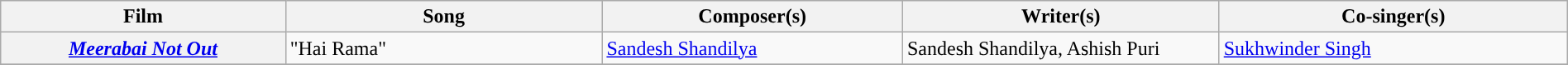<table class="wikitable plainrowheaders" width="100%">
<tr>
<th width=18%>Film</th>
<th width=20%>Song</th>
<th width=19%>Composer(s)</th>
<th width=20%>Writer(s)</th>
<th width=22%>Co-singer(s)</th>
</tr>
<tr>
<th scope="row"><em><a href='#'>Meerabai Not Out</a></em></th>
<td>"Hai Rama"</td>
<td><a href='#'>Sandesh Shandilya</a></td>
<td>Sandesh Shandilya, Ashish Puri</td>
<td><a href='#'>Sukhwinder Singh</a></td>
</tr>
<tr>
</tr>
</table>
